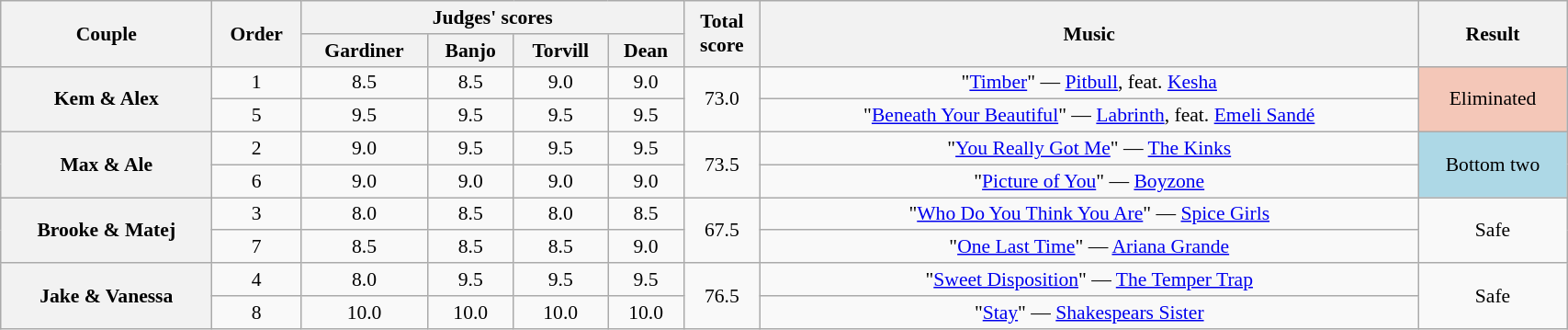<table class="wikitable sortable" style="text-align:center; font-size:90%; width:90%">
<tr>
<th scope="col" rowspan=2>Couple</th>
<th scope="col" rowspan=2>Order</th>
<th scope="col" colspan=4 class="unsortable">Judges' scores</th>
<th scope="col" rowspan=2>Total<br>score</th>
<th scope="col" rowspan=2 class="unsortable">Music</th>
<th scope="col" rowspan=2 class="unsortable">Result</th>
</tr>
<tr>
<th class="unsortable">Gardiner</th>
<th class="unsortable">Banjo</th>
<th class="unsortable">Torvill</th>
<th class="unsortable">Dean</th>
</tr>
<tr>
<th scope="row" rowspan=2>Kem & Alex</th>
<td>1</td>
<td>8.5</td>
<td>8.5</td>
<td>9.0</td>
<td>9.0</td>
<td rowspan=2>73.0</td>
<td>"<a href='#'>Timber</a>" — <a href='#'>Pitbull</a>, feat. <a href='#'>Kesha</a></td>
<td rowspan=2 bgcolor="f4c7b8">Eliminated</td>
</tr>
<tr>
<td>5</td>
<td>9.5</td>
<td>9.5</td>
<td>9.5</td>
<td>9.5</td>
<td>"<a href='#'>Beneath Your Beautiful</a>" — <a href='#'>Labrinth</a>, feat. <a href='#'>Emeli Sandé</a></td>
</tr>
<tr>
<th scope="row" rowspan=2>Max & Ale</th>
<td>2</td>
<td>9.0</td>
<td>9.5</td>
<td>9.5</td>
<td>9.5</td>
<td rowspan=2>73.5</td>
<td>"<a href='#'>You Really Got Me</a>" — <a href='#'>The Kinks</a></td>
<td rowspan=2 bgcolor=lightblue>Bottom two</td>
</tr>
<tr>
<td>6</td>
<td>9.0</td>
<td>9.0</td>
<td>9.0</td>
<td>9.0</td>
<td>"<a href='#'>Picture of You</a>" — <a href='#'>Boyzone</a></td>
</tr>
<tr>
<th scope="row" rowspan=2>Brooke & Matej</th>
<td>3</td>
<td>8.0</td>
<td>8.5</td>
<td>8.0</td>
<td>8.5</td>
<td rowspan=2>67.5</td>
<td>"<a href='#'>Who Do You Think You Are</a>" — <a href='#'>Spice Girls</a></td>
<td rowspan=2>Safe</td>
</tr>
<tr>
<td>7</td>
<td>8.5</td>
<td>8.5</td>
<td>8.5</td>
<td>9.0</td>
<td>"<a href='#'>One Last Time</a>" — <a href='#'>Ariana Grande</a></td>
</tr>
<tr>
<th scope="row" rowspan=2>Jake & Vanessa</th>
<td>4</td>
<td>8.0</td>
<td>9.5</td>
<td>9.5</td>
<td>9.5</td>
<td rowspan=2>76.5</td>
<td>"<a href='#'>Sweet Disposition</a>" — <a href='#'>The Temper Trap</a></td>
<td rowspan=2>Safe</td>
</tr>
<tr>
<td>8</td>
<td>10.0</td>
<td>10.0</td>
<td>10.0</td>
<td>10.0</td>
<td>"<a href='#'>Stay</a>" — <a href='#'>Shakespears Sister</a></td>
</tr>
</table>
